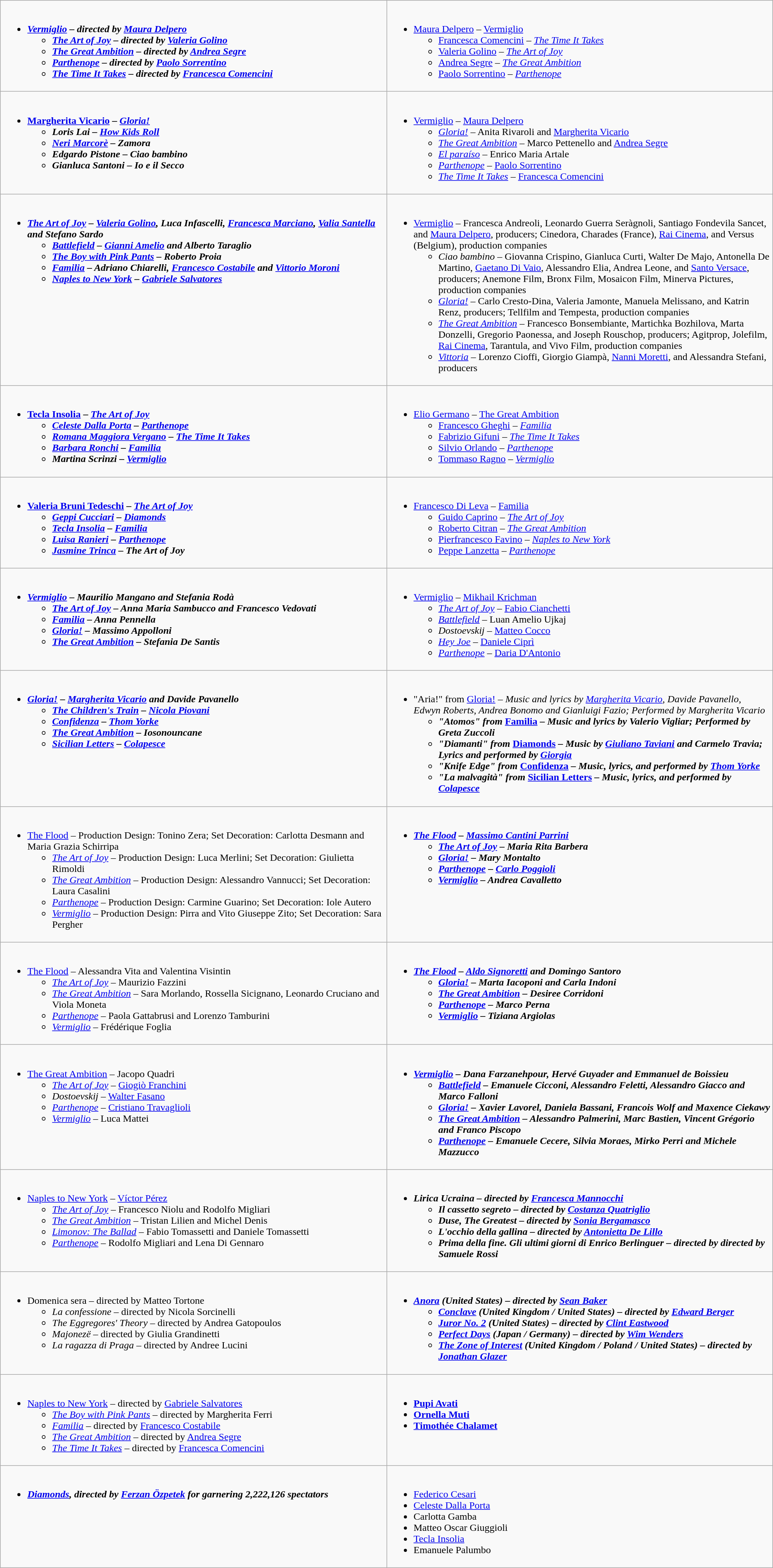<table class="wikitable" role="presentation">
<tr>
<td style="vertical-align:top; width:50%;"><br><ul><li><strong><em><a href='#'>Vermiglio</a><em> – directed by <a href='#'>Maura Delpero</a><strong><ul><li></em><a href='#'>The Art of Joy</a><em> – directed by <a href='#'>Valeria Golino</a></li><li></em><a href='#'>The Great Ambition</a><em> – directed by <a href='#'>Andrea Segre</a></li><li></em><a href='#'>Parthenope</a><em> – directed by <a href='#'>Paolo Sorrentino</a></li><li></em><a href='#'>The Time It Takes</a><em> – directed by <a href='#'>Francesca Comencini</a></li></ul></li></ul></td>
<td style="vertical-align:top; width:50%;"><br><ul><li></strong><a href='#'>Maura Delpero</a> – </em><a href='#'>Vermiglio</a></em></strong><ul><li><a href='#'>Francesca Comencini</a> – <em><a href='#'>The Time It Takes</a></em></li><li><a href='#'>Valeria Golino</a> – <em><a href='#'>The Art of Joy</a></em></li><li><a href='#'>Andrea Segre</a> – <em><a href='#'>The Great Ambition</a></em></li><li><a href='#'>Paolo Sorrentino</a> – <em><a href='#'>Parthenope</a></em></li></ul></li></ul></td>
</tr>
<tr>
<td style="vertical-align:top; width:50%;"><br><ul><li><strong><a href='#'>Margherita Vicario</a> – <em><a href='#'>Gloria!</a><strong><em><ul><li>Loris Lai – </em><a href='#'>How Kids Roll</a><em></li><li><a href='#'>Neri Marcorè</a> – </em>Zamora<em></li><li>Edgardo Pistone – </em>Ciao bambino<em></li><li>Gianluca Santoni – </em>Io e il Secco<em></li></ul></li></ul></td>
<td style="vertical-align:top; width:50%;"><br><ul><li></em></strong><a href='#'>Vermiglio</a></em> – <a href='#'>Maura Delpero</a></strong><ul><li><em><a href='#'>Gloria!</a></em> – Anita Rivaroli and <a href='#'>Margherita Vicario</a></li><li><em><a href='#'>The Great Ambition</a></em> – Marco Pettenello and <a href='#'>Andrea Segre</a></li><li><em><a href='#'>El paraíso</a></em> – Enrico Maria Artale</li><li><em><a href='#'>Parthenope</a></em> – <a href='#'>Paolo Sorrentino</a></li><li><em><a href='#'>The Time It Takes</a></em> – <a href='#'>Francesca Comencini</a></li></ul></li></ul></td>
</tr>
<tr>
<td style="vertical-align:top; width:50%;"><br><ul><li><strong><em><a href='#'>The Art of Joy</a><em> – <a href='#'>Valeria Golino</a>, Luca Infascelli, <a href='#'>Francesca Marciano</a>, <a href='#'>Valia Santella</a> and Stefano Sardo<strong><ul><li></em><a href='#'>Battlefield</a><em> – <a href='#'>Gianni Amelio</a> and Alberto Taraglio</li><li></em><a href='#'>The Boy with Pink Pants</a><em> – Roberto Proia</li><li></em><a href='#'>Familia</a><em> – Adriano Chiarelli, <a href='#'>Francesco Costabile</a> and <a href='#'>Vittorio Moroni</a></li><li></em><a href='#'>Naples to New York</a><em> – <a href='#'>Gabriele Salvatores</a></li></ul></li></ul></td>
<td style="vertical-align:top; width:50%;"><br><ul><li></em></strong><a href='#'>Vermiglio</a></em> – Francesca Andreoli, Leonardo Guerra Seràgnoli, Santiago Fondevila Sancet, and <a href='#'>Maura Delpero</a>, producers; Cinedora, Charades (France), <a href='#'>Rai Cinema</a>, and Versus (Belgium), production companies</strong><ul><li><em>Ciao bambino</em> – Giovanna Crispino, Gianluca Curti, Walter De Majo, Antonella De Martino, <a href='#'>Gaetano Di Vaio</a>, Alessandro Elia, Andrea Leone, and <a href='#'>Santo Versace</a>, producers; Anemone Film, Bronx Film, Mosaicon Film, Minerva Pictures, production companies</li><li><em><a href='#'>Gloria!</a></em> – Carlo Cresto-Dina, Valeria Jamonte, Manuela Melissano, and Katrin Renz, producers; Tellfilm and Tempesta, production companies</li><li><em><a href='#'>The Great Ambition</a></em> – Francesco Bonsembiante, Martichka Bozhilova, Marta Donzelli, Gregorio Paonessa, and Joseph Rouschop, producers; Agitprop, Jolefilm, <a href='#'>Rai Cinema</a>, Tarantula, and Vivo Film, production companies</li><li><em><a href='#'>Vittoria</a></em> – Lorenzo Cioffi, Giorgio Giampà, <a href='#'>Nanni Moretti</a>, and Alessandra Stefani, producers</li></ul></li></ul></td>
</tr>
<tr>
<td style="vertical-align:top; width:50%;"><br><ul><li><strong><a href='#'>Tecla Insolia</a> – <em><a href='#'>The Art of Joy</a><strong><em><ul><li><a href='#'>Celeste Dalla Porta</a> – </em><a href='#'>Parthenope</a><em></li><li><a href='#'>Romana Maggiora Vergano</a> – </em><a href='#'>The Time It Takes</a><em></li><li><a href='#'>Barbara Ronchi</a> – </em><a href='#'>Familia</a><em></li><li>Martina Scrinzi – </em><a href='#'>Vermiglio</a><em></li></ul></li></ul></td>
<td style="vertical-align:top; width:50%;"><br><ul><li></strong><a href='#'>Elio Germano</a> – </em><a href='#'>The Great Ambition</a></em></strong><ul><li><a href='#'>Francesco Gheghi</a> – <em><a href='#'>Familia</a></em></li><li><a href='#'>Fabrizio Gifuni</a> – <em><a href='#'>The Time It Takes</a></em></li><li><a href='#'>Silvio Orlando</a> – <em><a href='#'>Parthenope</a></em></li><li><a href='#'>Tommaso Ragno</a> – <em><a href='#'>Vermiglio</a></em></li></ul></li></ul></td>
</tr>
<tr>
<td style="vertical-align:top; width:50%;"><br><ul><li><strong><a href='#'>Valeria Bruni Tedeschi</a> – <em><a href='#'>The Art of Joy</a><strong><em><ul><li><a href='#'>Geppi Cucciari</a> – </em><a href='#'>Diamonds</a><em></li><li><a href='#'>Tecla Insolia</a> – </em><a href='#'>Familia</a><em></li><li><a href='#'>Luisa Ranieri</a> – </em><a href='#'>Parthenope</a><em></li><li><a href='#'>Jasmine Trinca</a> – </em>The Art of Joy<em></li></ul></li></ul></td>
<td style="vertical-align:top; width:50%;"><br><ul><li></strong><a href='#'>Francesco Di Leva</a> – </em><a href='#'>Familia</a></em></strong><ul><li><a href='#'>Guido Caprino</a> – <em><a href='#'>The Art of Joy</a></em></li><li><a href='#'>Roberto Citran</a> – <em><a href='#'>The Great Ambition</a></em></li><li><a href='#'>Pierfrancesco Favino</a> – <em><a href='#'>Naples to New York</a></em></li><li><a href='#'>Peppe Lanzetta</a> – <em><a href='#'>Parthenope</a></em></li></ul></li></ul></td>
</tr>
<tr>
<td style="vertical-align:top; width:50%;"><br><ul><li><strong><em><a href='#'>Vermiglio</a><em> – Maurilio Mangano and Stefania Rodà<strong><ul><li></em><a href='#'>The Art of Joy</a><em> – Anna Maria Sambucco and Francesco Vedovati</li><li></em><a href='#'>Familia</a><em> – Anna Pennella</li><li></em><a href='#'>Gloria!</a><em> – Massimo Appolloni</li><li></em><a href='#'>The Great Ambition</a><em> – Stefania De Santis</li></ul></li></ul></td>
<td style="vertical-align:top; width:50%;"><br><ul><li></em></strong><a href='#'>Vermiglio</a></em> – <a href='#'>Mikhail Krichman</a></strong><ul><li><em><a href='#'>The Art of Joy</a></em> – <a href='#'>Fabio Cianchetti</a></li><li><em><a href='#'>Battlefield</a></em> – Luan Amelio Ujkaj</li><li><em>Dostoevskij</em> – <a href='#'>Matteo Cocco</a></li><li><em><a href='#'>Hey Joe</a></em> – <a href='#'>Daniele Ciprì</a></li><li><em><a href='#'>Parthenope</a></em> – <a href='#'>Daria D'Antonio</a></li></ul></li></ul></td>
</tr>
<tr>
<td style="vertical-align:top; width:50%;"><br><ul><li><strong><em><a href='#'>Gloria!</a><em> – <a href='#'>Margherita Vicario</a> and Davide Pavanello<strong><ul><li></em><a href='#'>The Children's Train</a><em> – <a href='#'>Nicola Piovani</a></li><li></em><a href='#'>Confidenza</a><em> – <a href='#'>Thom Yorke</a></li><li></em><a href='#'>The Great Ambition</a><em> – Iosonouncane</li><li></em><a href='#'>Sicilian Letters</a><em> – <a href='#'>Colapesce</a></li></ul></li></ul></td>
<td style="vertical-align:top; width:50%;"><br><ul><li></strong>"Aria!" from </em><a href='#'>Gloria!</a><em> – Music and lyrics by <a href='#'>Margherita Vicario</a>, Davide Pavanello, Edwyn Roberts, Andrea Bonomo and Gianluigi Fazio; Performed by Margherita Vicario<strong><ul><li>"Atomos" from </em><a href='#'>Familia</a><em> – Music and lyrics by Valerio Vigliar; Performed by Greta Zuccoli</li><li>"Diamanti" from </em><a href='#'>Diamonds</a><em> – Music by <a href='#'>Giuliano Taviani</a> and Carmelo Travia; Lyrics and performed by <a href='#'>Giorgia</a></li><li>"Knife Edge" from </em><a href='#'>Confidenza</a><em> – Music, lyrics, and performed by <a href='#'>Thom Yorke</a></li><li>"La malvagità" from </em><a href='#'>Sicilian Letters</a><em> – Music, lyrics, and performed by <a href='#'>Colapesce</a></li></ul></li></ul></td>
</tr>
<tr>
<td style="vertical-align:top; width:50%;"><br><ul><li></em></strong><a href='#'>The Flood</a></em> – Production Design: Tonino Zera; Set Decoration: Carlotta Desmann and Maria Grazia Schirripa</strong><ul><li><em><a href='#'>The Art of Joy</a></em> – Production Design: Luca Merlini; Set Decoration: Giulietta Rimoldi</li><li><em><a href='#'>The Great Ambition</a></em> – Production Design: Alessandro Vannucci; Set Decoration: Laura Casalini</li><li><em><a href='#'>Parthenope</a></em> – Production Design: Carmine Guarino; Set Decoration: Iole Autero</li><li><em><a href='#'>Vermiglio</a></em> – Production Design: Pirra and Vito Giuseppe Zito; Set Decoration: Sara Pergher</li></ul></li></ul></td>
<td style="vertical-align:top; width:50%;"><br><ul><li><strong><em><a href='#'>The Flood</a><em> – <a href='#'>Massimo Cantini Parrini</a><strong><ul><li></em><a href='#'>The Art of Joy</a><em> – Maria Rita Barbera</li><li></em><a href='#'>Gloria!</a><em> – Mary Montalto</li><li></em><a href='#'>Parthenope</a><em> – <a href='#'>Carlo Poggioli</a></li><li></em><a href='#'>Vermiglio</a><em> – Andrea Cavalletto</li></ul></li></ul></td>
</tr>
<tr>
<td style="vertical-align:top; width:50%;"><br><ul><li></em></strong><a href='#'>The Flood</a></em> – Alessandra Vita and Valentina Visintin</strong><ul><li><em><a href='#'>The Art of Joy</a></em> – Maurizio Fazzini</li><li><em><a href='#'>The Great Ambition</a></em> – Sara Morlando, Rossella Sicignano, Leonardo Cruciano and Viola Moneta</li><li><em><a href='#'>Parthenope</a></em> – Paola Gattabrusi and Lorenzo Tamburini</li><li><em><a href='#'>Vermiglio</a></em> – Frédérique Foglia</li></ul></li></ul></td>
<td style="vertical-align:top; width:50%;"><br><ul><li><strong><em><a href='#'>The Flood</a><em> – <a href='#'>Aldo Signoretti</a> and Domingo Santoro<strong><ul><li></em><a href='#'>Gloria!</a><em> – Marta Iacoponi and Carla Indoni</li><li></em><a href='#'>The Great Ambition</a><em> – Desiree Corridoni</li><li></em><a href='#'>Parthenope</a><em> – Marco Perna</li><li></em><a href='#'>Vermiglio</a><em> – Tiziana Argiolas</li></ul></li></ul></td>
</tr>
<tr>
<td style="vertical-align:top; width:50%;"><br><ul><li></em></strong><a href='#'>The Great Ambition</a></em> – Jacopo Quadri</strong><ul><li><em><a href='#'>The Art of Joy</a></em> – <a href='#'>Giogiò Franchini</a></li><li><em>Dostoevskij</em> – <a href='#'>Walter Fasano</a></li><li><em><a href='#'>Parthenope</a></em> – <a href='#'>Cristiano Travaglioli</a></li><li><em><a href='#'>Vermiglio</a></em> – Luca Mattei</li></ul></li></ul></td>
<td style="vertical-align:top; width:50%;"><br><ul><li><strong><em><a href='#'>Vermiglio</a><em> – Dana Farzanehpour, Hervé Guyader and Emmanuel de Boissieu<strong><ul><li></em><a href='#'>Battlefield</a><em> – Emanuele Cicconi, Alessandro Feletti, Alessandro Giacco and Marco Falloni</li><li></em><a href='#'>Gloria!</a><em> – Xavier Lavorel, Daniela Bassani, Francois Wolf and Maxence Ciekawy</li><li></em><a href='#'>The Great Ambition</a><em> – Alessandro Palmerini, Marc Bastien, Vincent Grégorio and Franco Piscopo</li><li></em><a href='#'>Parthenope</a><em> – Emanuele Cecere, Silvia Moraes, Mirko Perri and Michele Mazzucco</li></ul></li></ul></td>
</tr>
<tr>
<td style="vertical-align:top; width:50%;"><br><ul><li></em></strong><a href='#'>Naples to New York</a></em> – <a href='#'>Víctor Pérez</a></strong><ul><li><em><a href='#'>The Art of Joy</a></em> – Francesco Niolu and Rodolfo Migliari</li><li><em><a href='#'>The Great Ambition</a></em> – Tristan Lilien and Michel Denis</li><li><em><a href='#'>Limonov: The Ballad</a></em> – Fabio Tomassetti and Daniele Tomassetti</li><li><em><a href='#'>Parthenope</a></em> – Rodolfo Migliari and Lena Di Gennaro</li></ul></li></ul></td>
<td style="vertical-align:top; width:50%;"><br><ul><li><strong><em>Lirica Ucraina<em> – directed by <a href='#'>Francesca Mannocchi</a><strong><ul><li></em>Il cassetto segreto<em> – directed by <a href='#'>Costanza Quatriglio</a></li><li></em>Duse, The Greatest<em> – directed by <a href='#'>Sonia Bergamasco</a></li><li></em>L'occhio della gallina<em> – directed by <a href='#'>Antonietta De Lillo</a></li><li></em>Prima della fine. Gli ultimi giorni di Enrico Berlinguer<em> – directed by directed by Samuele Rossi</li></ul></li></ul></td>
</tr>
<tr>
<td style="vertical-align:top; width:50%;"><br><ul><li></em></strong>Domenica sera</em> – directed by Matteo Tortone</strong><ul><li><em>La confessione</em> – directed by Nicola Sorcinelli</li><li><em>The Eggregores' Theory</em> – directed by Andrea Gatopoulos</li><li><em>Majonezë</em> – directed by Giulia Grandinetti</li><li><em>La ragazza di Praga</em> – directed by Andree Lucini</li></ul></li></ul></td>
<td style="vertical-align:top; width:50%;"><br><ul><li><strong><em><a href='#'>Anora</a><em> (United States) – directed by <a href='#'>Sean Baker</a><strong><ul><li></em><a href='#'>Conclave</a><em> (United Kingdom / United States) – directed by <a href='#'>Edward Berger</a></li><li></em><a href='#'>Juror No. 2</a><em> (United States) – directed by <a href='#'>Clint Eastwood</a></li><li></em><a href='#'>Perfect Days</a><em> (Japan / Germany) – directed by <a href='#'>Wim Wenders</a></li><li></em><a href='#'>The Zone of Interest</a><em> (United Kingdom / Poland / United States) – directed by <a href='#'>Jonathan Glazer</a></li></ul></li></ul></td>
</tr>
<tr>
<td style="vertical-align:top; width:50%;"><br><ul><li></em></strong><a href='#'>Naples to New York</a></em> – directed by <a href='#'>Gabriele Salvatores</a></strong><ul><li><em><a href='#'>The Boy with Pink Pants</a></em> – directed by Margherita Ferri</li><li><em><a href='#'>Familia</a></em> – directed by <a href='#'>Francesco Costabile</a></li><li><em><a href='#'>The Great Ambition</a></em> – directed by <a href='#'>Andrea Segre</a></li><li><em><a href='#'>The Time It Takes</a></em> – directed by <a href='#'>Francesca Comencini</a></li></ul></li></ul></td>
<td style="vertical-align:top; width:50%;"><br><ul><li><strong><a href='#'>Pupi Avati</a></strong></li><li><strong><a href='#'>Ornella Muti</a></strong></li><li><strong><a href='#'>Timothée Chalamet</a></strong></li></ul></td>
</tr>
<tr>
<td style="vertical-align:top; width:50%;"><br><ul><li><strong><em><a href='#'>Diamonds</a><em>, directed by <a href='#'>Ferzan Özpetek</a> for garnering 2,222,126 spectators<strong></li></ul></td>
<td style="vertical-align:top; width:50%;"><br><ul><li></strong><a href='#'>Federico Cesari</a><strong></li><li></strong><a href='#'>Celeste Dalla Porta</a><strong></li><li></strong>Carlotta Gamba<strong></li><li></strong>Matteo Oscar Giuggioli<strong></li><li></strong><a href='#'>Tecla Insolia</a><strong></li><li></strong>Emanuele Palumbo<strong></li></ul></td>
</tr>
</table>
